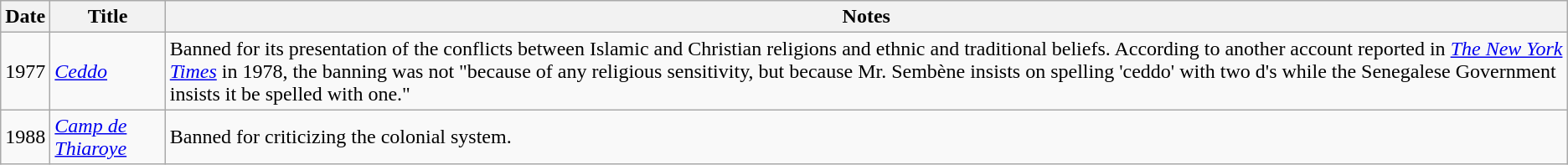<table class="wikitable sortable">
<tr>
<th>Date</th>
<th>Title</th>
<th>Notes</th>
</tr>
<tr>
<td>1977</td>
<td><em><a href='#'>Ceddo</a></em></td>
<td>Banned for its presentation of the conflicts between Islamic and Christian religions and ethnic and traditional beliefs. According to another account reported in <em><a href='#'>The New York Times</a></em> in 1978, the banning was not "because of any religious sensitivity, but because Mr. Sembène insists on spelling 'ceddo' with two d's while the Senegalese Government insists it be spelled with one."</td>
</tr>
<tr>
<td>1988</td>
<td><em><a href='#'>Camp de Thiaroye</a></em></td>
<td>Banned for criticizing the colonial system.</td>
</tr>
</table>
